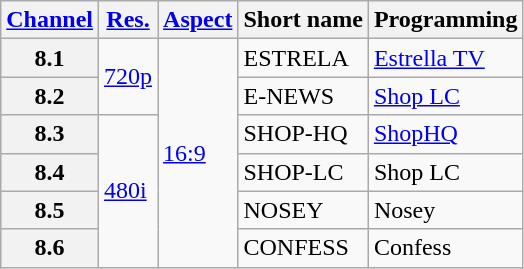<table class="wikitable">
<tr>
<th scope = "col"><a href='#'>Channel</a></th>
<th scope = "col"><a href='#'>Res.</a></th>
<th scope = "col"><a href='#'>Aspect</a></th>
<th scope = "col">Short name</th>
<th scope = "col">Programming</th>
</tr>
<tr>
<th scope = "row">8.1</th>
<td rowspan="2"><a href='#'>720p</a></td>
<td rowspan="6"><a href='#'>16:9</a></td>
<td>ESTRELA</td>
<td><a href='#'>Estrella TV</a></td>
</tr>
<tr>
<th scope = "row">8.2</th>
<td>E-NEWS</td>
<td><a href='#'>Shop LC</a></td>
</tr>
<tr>
<th>8.3</th>
<td rowspan="4"><a href='#'>480i</a></td>
<td>SHOP-HQ</td>
<td><a href='#'>ShopHQ</a></td>
</tr>
<tr>
<th>8.4</th>
<td>SHOP-LC</td>
<td>Shop LC</td>
</tr>
<tr>
<th>8.5</th>
<td>NOSEY</td>
<td>Nosey</td>
</tr>
<tr>
<th>8.6</th>
<td>CONFESS</td>
<td>Confess</td>
</tr>
</table>
